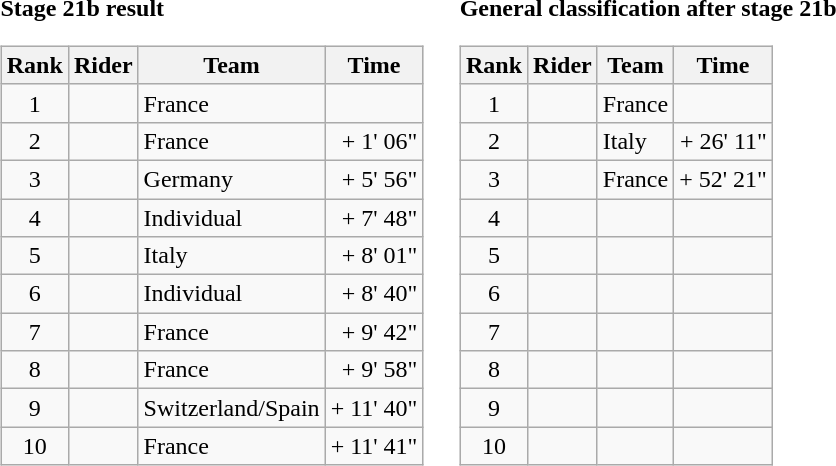<table>
<tr>
<td><strong>Stage 21b result</strong><br><table class="wikitable">
<tr>
<th scope="col">Rank</th>
<th scope="col">Rider</th>
<th scope="col">Team</th>
<th scope="col">Time</th>
</tr>
<tr>
<td style="text-align:center;">1</td>
<td></td>
<td>France</td>
<td style="text-align:right;"></td>
</tr>
<tr>
<td style="text-align:center;">2</td>
<td></td>
<td>France</td>
<td style="text-align:right;">+ 1' 06"</td>
</tr>
<tr>
<td style="text-align:center;">3</td>
<td></td>
<td>Germany</td>
<td style="text-align:right;">+ 5' 56"</td>
</tr>
<tr>
<td style="text-align:center;">4</td>
<td></td>
<td>Individual</td>
<td style="text-align:right;">+ 7' 48"</td>
</tr>
<tr>
<td style="text-align:center;">5</td>
<td></td>
<td>Italy</td>
<td style="text-align:right;">+ 8' 01"</td>
</tr>
<tr>
<td style="text-align:center;">6</td>
<td></td>
<td>Individual</td>
<td style="text-align:right;">+ 8' 40"</td>
</tr>
<tr>
<td style="text-align:center;">7</td>
<td></td>
<td>France</td>
<td style="text-align:right;">+ 9' 42"</td>
</tr>
<tr>
<td style="text-align:center;">8</td>
<td></td>
<td>France</td>
<td style="text-align:right;">+ 9' 58"</td>
</tr>
<tr>
<td style="text-align:center;">9</td>
<td></td>
<td>Switzerland/Spain</td>
<td style="text-align:right;">+ 11' 40"</td>
</tr>
<tr>
<td style="text-align:center;">10</td>
<td></td>
<td>France</td>
<td style="text-align:right;">+ 11' 41"</td>
</tr>
</table>
</td>
<td></td>
<td><strong>General classification after stage 21b</strong><br><table class="wikitable">
<tr>
<th scope="col">Rank</th>
<th scope="col">Rider</th>
<th scope="col">Team</th>
<th scope="col">Time</th>
</tr>
<tr>
<td style="text-align:center;">1</td>
<td></td>
<td>France</td>
<td style="text-align:right;"></td>
</tr>
<tr>
<td style="text-align:center;">2</td>
<td></td>
<td>Italy</td>
<td style="text-align:right;">+ 26' 11"</td>
</tr>
<tr>
<td style="text-align:center;">3</td>
<td></td>
<td>France</td>
<td style="text-align:right;">+ 52' 21"</td>
</tr>
<tr>
<td style="text-align:center;">4</td>
<td></td>
<td></td>
<td></td>
</tr>
<tr>
<td style="text-align:center;">5</td>
<td></td>
<td></td>
<td></td>
</tr>
<tr>
<td style="text-align:center;">6</td>
<td></td>
<td></td>
<td></td>
</tr>
<tr>
<td style="text-align:center;">7</td>
<td></td>
<td></td>
<td></td>
</tr>
<tr>
<td style="text-align:center;">8</td>
<td></td>
<td></td>
<td></td>
</tr>
<tr>
<td style="text-align:center;">9</td>
<td></td>
<td></td>
<td></td>
</tr>
<tr>
<td style="text-align:center;">10</td>
<td></td>
<td></td>
<td></td>
</tr>
</table>
</td>
</tr>
</table>
